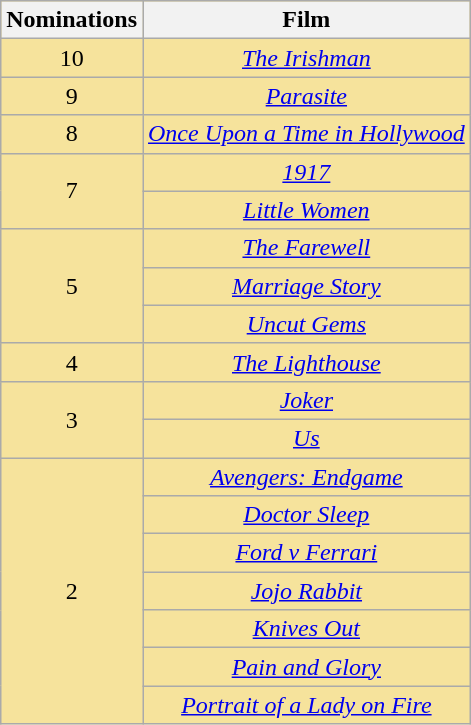<table class="wikitable plainrowheaders" rowspan=2 style="text-align: center; background: #f6e39c">
<tr>
<th scope="col" width="55">Nominations</th>
<th scope="col" align="center">Film</th>
</tr>
<tr>
<td>10</td>
<td><em><a href='#'>The Irishman</a></em></td>
</tr>
<tr>
<td>9</td>
<td><em><a href='#'>Parasite</a></em></td>
</tr>
<tr>
<td>8</td>
<td><em><a href='#'>Once Upon a Time in Hollywood</a></em></td>
</tr>
<tr>
<td rowspan="2">7</td>
<td><em><a href='#'>1917</a></em></td>
</tr>
<tr>
<td><em><a href='#'>Little Women</a></em></td>
</tr>
<tr>
<td rowspan="3">5</td>
<td><em><a href='#'>The Farewell</a></em></td>
</tr>
<tr>
<td><em><a href='#'>Marriage Story</a></em></td>
</tr>
<tr>
<td><em><a href='#'>Uncut Gems</a></em></td>
</tr>
<tr>
<td>4</td>
<td><em><a href='#'>The Lighthouse</a></em></td>
</tr>
<tr>
<td rowspan="2">3</td>
<td><em><a href='#'>Joker</a></em></td>
</tr>
<tr>
<td><em><a href='#'>Us</a></em></td>
</tr>
<tr>
<td rowspan="7">2</td>
<td><em><a href='#'>Avengers: Endgame</a></em></td>
</tr>
<tr>
<td><em><a href='#'>Doctor Sleep</a></em></td>
</tr>
<tr>
<td><em><a href='#'>Ford v Ferrari</a></em></td>
</tr>
<tr>
<td><em><a href='#'>Jojo Rabbit</a></em></td>
</tr>
<tr>
<td><em><a href='#'>Knives Out</a></em></td>
</tr>
<tr>
<td><em><a href='#'>Pain and Glory</a></em></td>
</tr>
<tr>
<td><em><a href='#'>Portrait of a Lady on Fire</a></em></td>
</tr>
</table>
